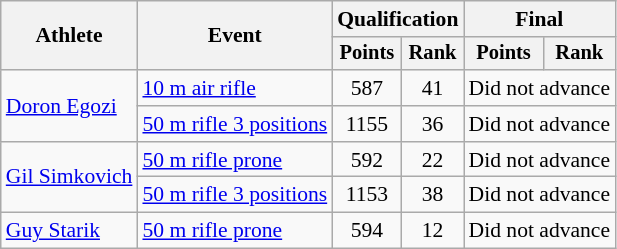<table class="wikitable" style="font-size:90%">
<tr>
<th rowspan="2">Athlete</th>
<th rowspan="2">Event</th>
<th colspan="2">Qualification</th>
<th colspan="2">Final</th>
</tr>
<tr style="font-size:95%">
<th>Points</th>
<th>Rank</th>
<th>Points</th>
<th>Rank</th>
</tr>
<tr align=center>
<td align=left rowspan=2><a href='#'>Doron Egozi</a></td>
<td align=left><a href='#'>10 m air rifle</a></td>
<td>587</td>
<td>41</td>
<td colspan=2>Did not advance</td>
</tr>
<tr align=center>
<td align=left><a href='#'>50 m rifle 3 positions</a></td>
<td>1155</td>
<td>36</td>
<td colspan=2>Did not advance</td>
</tr>
<tr align=center>
<td align=left rowspan=2><a href='#'>Gil Simkovich</a></td>
<td align=left><a href='#'>50 m rifle prone</a></td>
<td>592</td>
<td>22</td>
<td colspan=2>Did not advance</td>
</tr>
<tr align=center>
<td align=left><a href='#'>50 m rifle 3 positions</a></td>
<td>1153</td>
<td>38</td>
<td colspan=2>Did not advance</td>
</tr>
<tr align=center>
<td align=left><a href='#'>Guy Starik</a></td>
<td align=left><a href='#'>50 m rifle prone</a></td>
<td>594</td>
<td>12</td>
<td colspan=2>Did not advance</td>
</tr>
</table>
